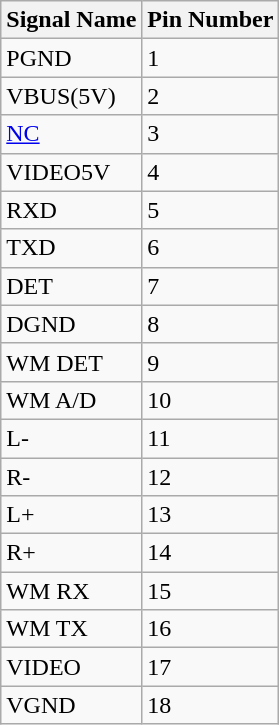<table class="wikitable">
<tr>
<th>Signal Name</th>
<th>Pin Number</th>
</tr>
<tr>
<td>PGND</td>
<td>1</td>
</tr>
<tr>
<td>VBUS(5V)</td>
<td>2</td>
</tr>
<tr>
<td><a href='#'>NC</a></td>
<td>3</td>
</tr>
<tr>
<td>VIDEO5V</td>
<td>4</td>
</tr>
<tr>
<td>RXD</td>
<td>5</td>
</tr>
<tr>
<td>TXD</td>
<td>6</td>
</tr>
<tr>
<td>DET</td>
<td>7</td>
</tr>
<tr>
<td>DGND</td>
<td>8</td>
</tr>
<tr>
<td>WM DET</td>
<td>9</td>
</tr>
<tr>
<td>WM A/D</td>
<td>10</td>
</tr>
<tr>
<td>L-</td>
<td>11</td>
</tr>
<tr>
<td>R-</td>
<td>12</td>
</tr>
<tr>
<td>L+</td>
<td>13</td>
</tr>
<tr>
<td>R+</td>
<td>14</td>
</tr>
<tr>
<td>WM RX</td>
<td>15</td>
</tr>
<tr>
<td>WM TX</td>
<td>16</td>
</tr>
<tr>
<td>VIDEO</td>
<td>17</td>
</tr>
<tr>
<td>VGND</td>
<td>18</td>
</tr>
</table>
